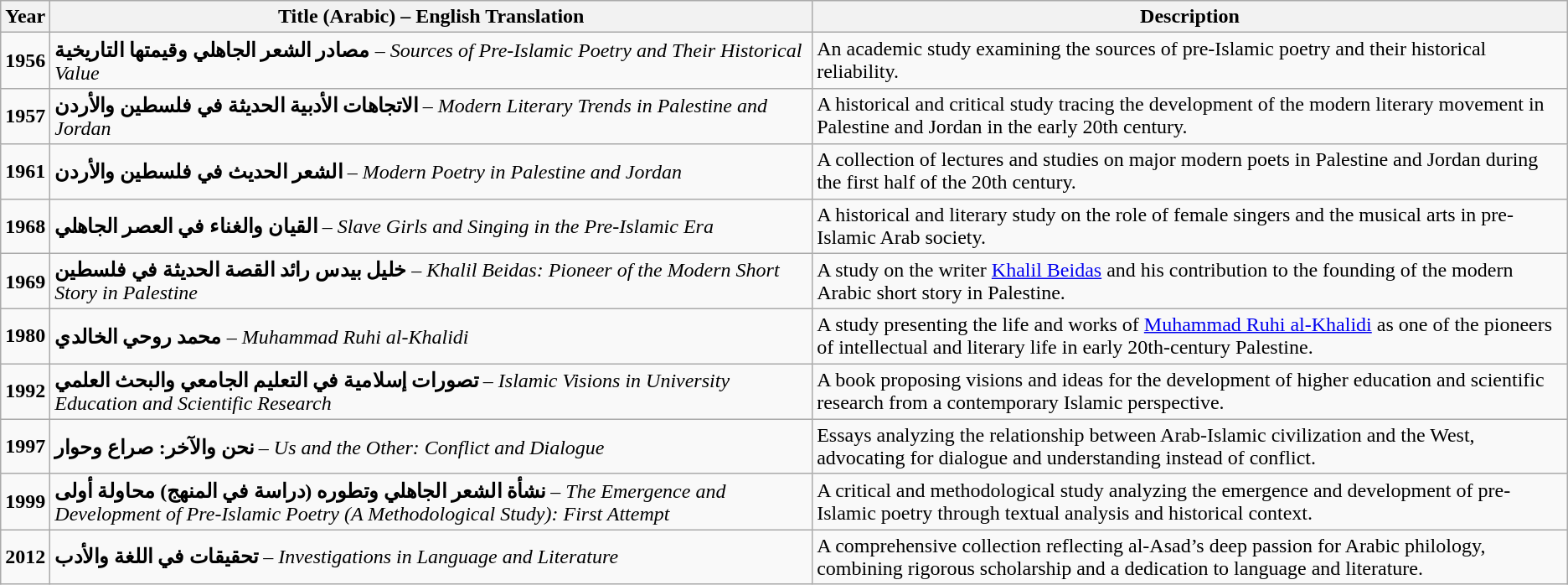<table class="wikitable">
<tr>
<th>Year</th>
<th>Title (Arabic) – English Translation</th>
<th>Description</th>
</tr>
<tr>
<td><strong>1956</strong></td>
<td><strong>مصادر الشعر الجاهلي وقيمتها التاريخية</strong> – <em>Sources of Pre-Islamic Poetry and Their Historical Value</em></td>
<td>An academic study examining the sources of pre-Islamic poetry and their historical reliability.</td>
</tr>
<tr>
<td><strong>1957</strong></td>
<td><strong>الاتجاهات الأدبية الحديثة في فلسطين والأردن</strong> – <em>Modern Literary Trends in Palestine and Jordan</em></td>
<td>A historical and critical study tracing the development of the modern literary movement in Palestine and Jordan in the early 20th century.</td>
</tr>
<tr>
<td><strong>1961</strong></td>
<td><strong>الشعر الحديث في فلسطين والأردن</strong> – <em>Modern Poetry in Palestine and Jordan</em></td>
<td>A collection of lectures and studies on major modern poets in Palestine and Jordan during the first half of the 20th century.</td>
</tr>
<tr>
<td><strong>1968</strong></td>
<td><strong>القيان والغناء في العصر الجاهلي</strong> – <em>Slave Girls and Singing in the Pre-Islamic Era</em></td>
<td>A historical and literary study on the role of female singers and the musical arts in pre-Islamic Arab society.</td>
</tr>
<tr>
<td><strong>1969</strong></td>
<td><strong>خليل بيدس رائد القصة الحديثة في فلسطين</strong> – <em>Khalil Beidas: Pioneer of the Modern Short Story in Palestine</em></td>
<td>A study on the writer <a href='#'>Khalil Beidas</a> and his contribution to the founding of the modern Arabic short story in Palestine.</td>
</tr>
<tr>
<td><strong>1980</strong></td>
<td><strong>محمد روحي الخالدي</strong> – <em>Muhammad Ruhi al-Khalidi</em></td>
<td>A study presenting the life and works of <a href='#'>Muhammad Ruhi al-Khalidi</a> as one of the pioneers of intellectual and literary life in early 20th-century Palestine.</td>
</tr>
<tr>
<td><strong>1992</strong></td>
<td><strong>تصورات إسلامية في التعليم الجامعي والبحث العلمي</strong> – <em>Islamic Visions in University Education and Scientific Research</em></td>
<td>A book proposing visions and ideas for the development of higher education and scientific research from a contemporary Islamic perspective.</td>
</tr>
<tr>
<td><strong>1997</strong></td>
<td><strong>نحن والآخر: صراع وحوار</strong> – <em>Us and the Other: Conflict and Dialogue</em></td>
<td>Essays analyzing the relationship between Arab-Islamic civilization and the West, advocating for dialogue and understanding instead of conflict.</td>
</tr>
<tr>
<td><strong>1999</strong></td>
<td><strong>نشأة الشعر الجاهلي وتطوره (دراسة في المنهج) محاولة أولى</strong> – <em>The Emergence and Development of Pre-Islamic Poetry (A Methodological Study): First Attempt</em></td>
<td>A critical and methodological study analyzing the emergence and development of pre-Islamic poetry through textual analysis and historical context.</td>
</tr>
<tr>
<td><strong>2012</strong></td>
<td><strong>تحقيقات في اللغة والأدب</strong> – <em>Investigations in Language and Literature</em></td>
<td>A comprehensive collection reflecting al-Asad’s deep passion for Arabic philology, combining rigorous scholarship and a dedication to language and literature.</td>
</tr>
</table>
